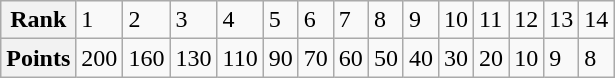<table class="wikitable" border="1">
<tr>
<th>Rank</th>
<td>1</td>
<td>2</td>
<td>3</td>
<td>4</td>
<td>5</td>
<td>6</td>
<td>7</td>
<td>8</td>
<td>9</td>
<td>10</td>
<td>11</td>
<td>12</td>
<td>13</td>
<td>14</td>
</tr>
<tr>
<th>Points</th>
<td>200</td>
<td>160</td>
<td>130</td>
<td>110</td>
<td>90</td>
<td>70</td>
<td>60</td>
<td>50</td>
<td>40</td>
<td>30</td>
<td>20</td>
<td>10</td>
<td>9</td>
<td>8</td>
</tr>
</table>
